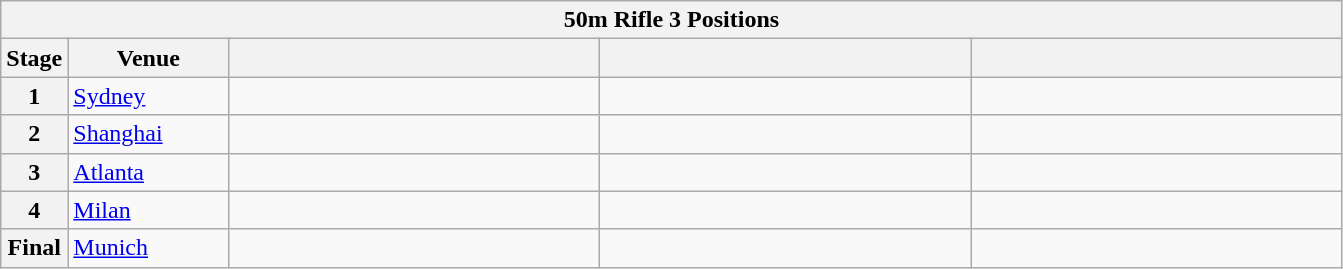<table class="wikitable">
<tr>
<th colspan="5">50m Rifle 3 Positions</th>
</tr>
<tr>
<th>Stage</th>
<th width=100>Venue</th>
<th width=240></th>
<th width=240></th>
<th width=240></th>
</tr>
<tr>
<th>1</th>
<td> <a href='#'>Sydney</a></td>
<td></td>
<td></td>
<td></td>
</tr>
<tr>
<th>2</th>
<td> <a href='#'>Shanghai</a></td>
<td></td>
<td></td>
<td></td>
</tr>
<tr>
<th>3</th>
<td> <a href='#'>Atlanta</a></td>
<td></td>
<td></td>
<td></td>
</tr>
<tr>
<th>4</th>
<td> <a href='#'>Milan</a></td>
<td></td>
<td></td>
<td></td>
</tr>
<tr>
<th>Final</th>
<td> <a href='#'>Munich</a></td>
<td></td>
<td></td>
<td></td>
</tr>
</table>
